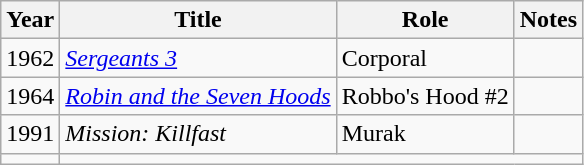<table class="wikitable">
<tr>
<th>Year</th>
<th>Title</th>
<th>Role</th>
<th>Notes</th>
</tr>
<tr>
<td>1962</td>
<td><em><a href='#'>Sergeants 3</a></em></td>
<td>Corporal</td>
<td></td>
</tr>
<tr>
<td>1964</td>
<td><em><a href='#'>Robin and the Seven Hoods</a></em></td>
<td>Robbo's Hood #2</td>
<td></td>
</tr>
<tr>
<td>1991</td>
<td><em>Mission: Killfast</em></td>
<td>Murak</td>
<td></td>
</tr>
<tr>
<td></td>
</tr>
</table>
